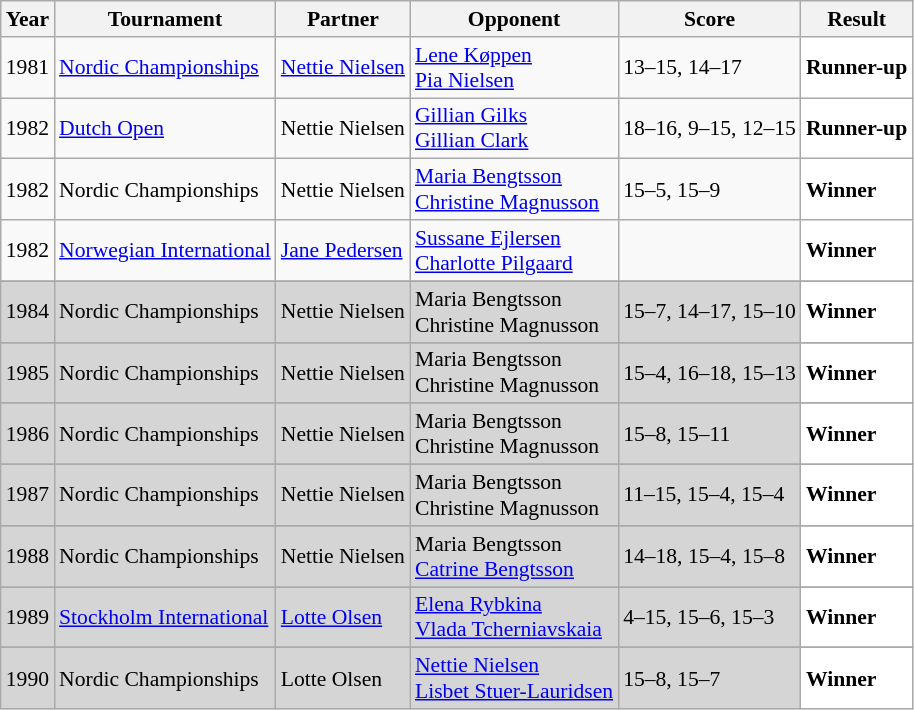<table class="sortable wikitable" style="font-size: 90%;">
<tr>
<th>Year</th>
<th>Tournament</th>
<th>Partner</th>
<th>Opponent</th>
<th>Score</th>
<th>Result</th>
</tr>
<tr>
<td align="center">1981</td>
<td align="left"><a href='#'>Nordic Championships</a></td>
<td align="left"> <a href='#'>Nettie Nielsen</a></td>
<td align="left"> <a href='#'>Lene Køppen</a> <br>  <a href='#'>Pia Nielsen</a></td>
<td align="left">13–15, 14–17</td>
<td style="text-align:left; background: white"> <strong>Runner-up</strong></td>
</tr>
<tr>
<td align="center">1982</td>
<td align="left"><a href='#'>Dutch Open</a></td>
<td align="left"> Nettie Nielsen</td>
<td align="left"> <a href='#'>Gillian Gilks</a> <br>  <a href='#'>Gillian Clark</a></td>
<td align="left">18–16, 9–15, 12–15</td>
<td style="text-align:left; background:white"> <strong>Runner-up</strong></td>
</tr>
<tr>
<td align="center">1982</td>
<td align="left">Nordic Championships</td>
<td align="left"> Nettie Nielsen</td>
<td align="left"> <a href='#'>Maria Bengtsson</a> <br>  <a href='#'>Christine Magnusson</a></td>
<td align="left">15–5, 15–9</td>
<td style="text-align:left; background: white"> <strong>Winner</strong></td>
</tr>
<tr>
<td align="center">1982</td>
<td align="left"><a href='#'>Norwegian International</a></td>
<td align="left"> <a href='#'>Jane Pedersen</a></td>
<td align="left"> <a href='#'>Sussane Ejlersen</a> <br>  <a href='#'>Charlotte Pilgaard</a></td>
<td align="left"></td>
<td style="text-align:left; background: white"> <strong>Winner</strong></td>
</tr>
<tr>
</tr>
<tr style="background:#D5D5D5">
<td align="center">1984</td>
<td align="left">Nordic Championships</td>
<td align="left"> Nettie Nielsen</td>
<td align="left"> Maria Bengtsson <br>  Christine Magnusson</td>
<td align="left">15–7, 14–17, 15–10</td>
<td style="text-align:left; background: white"> <strong>Winner</strong></td>
</tr>
<tr>
</tr>
<tr style="background:#D5D5D5">
<td align="center">1985</td>
<td align="left">Nordic Championships</td>
<td align="left"> Nettie Nielsen</td>
<td align="left"> Maria Bengtsson <br>  Christine Magnusson</td>
<td align="left">15–4, 16–18, 15–13</td>
<td style="text-align:left; background: white"> <strong>Winner</strong></td>
</tr>
<tr>
</tr>
<tr style="background:#D5D5D5">
<td align="center">1986</td>
<td align="left">Nordic Championships</td>
<td align="left"> Nettie Nielsen</td>
<td align="left"> Maria Bengtsson <br>  Christine Magnusson</td>
<td align="left">15–8, 15–11</td>
<td style="text-align:left; background: white"> <strong>Winner</strong></td>
</tr>
<tr>
</tr>
<tr style="background:#D5D5D5">
<td align="center">1987</td>
<td align="left">Nordic Championships</td>
<td align="left"> Nettie Nielsen</td>
<td align="left"> Maria Bengtsson <br>  Christine Magnusson</td>
<td align="left">11–15, 15–4, 15–4</td>
<td style="text-align:left; background: white"> <strong>Winner</strong></td>
</tr>
<tr>
</tr>
<tr style="background:#D5D5D5">
<td align="center">1988</td>
<td align="left">Nordic Championships</td>
<td align="left"> Nettie Nielsen</td>
<td align="left"> Maria Bengtsson <br>  <a href='#'>Catrine Bengtsson</a></td>
<td align="left">14–18, 15–4, 15–8</td>
<td style="text-align:left; background: white"> <strong>Winner</strong></td>
</tr>
<tr>
</tr>
<tr style="background:#D5D5D5">
<td align="center">1989</td>
<td align="left"><a href='#'>Stockholm International</a></td>
<td align="left"> <a href='#'>Lotte Olsen</a></td>
<td align="left"> <a href='#'>Elena Rybkina</a> <br>  <a href='#'>Vlada Tcherniavskaia</a></td>
<td align="left">4–15, 15–6, 15–3</td>
<td style="text-align:left; background:white"> <strong>Winner</strong></td>
</tr>
<tr>
</tr>
<tr style="background:#D5D5D5">
<td align="center">1990</td>
<td align="left">Nordic Championships</td>
<td align="left"> Lotte Olsen</td>
<td align="left"> <a href='#'>Nettie Nielsen</a> <br>  <a href='#'>Lisbet Stuer-Lauridsen</a></td>
<td align="left">15–8, 15–7</td>
<td style="text-align:left; background:white"> <strong>Winner</strong></td>
</tr>
</table>
